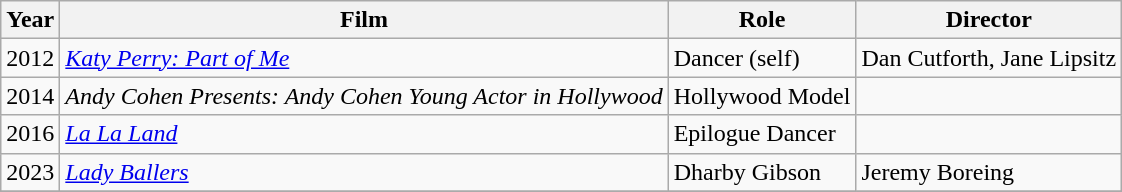<table class="wikitable">
<tr>
<th>Year</th>
<th>Film</th>
<th>Role</th>
<th>Director</th>
</tr>
<tr>
<td>2012</td>
<td><em><a href='#'>Katy Perry: Part of Me</a></em></td>
<td>Dancer (self)</td>
<td>Dan Cutforth, Jane Lipsitz</td>
</tr>
<tr>
<td>2014</td>
<td><em>Andy Cohen Presents: Andy Cohen Young Actor in Hollywood </em></td>
<td>Hollywood Model</td>
<td></td>
</tr>
<tr>
<td>2016</td>
<td><em><a href='#'>La La Land</a></em></td>
<td>Epilogue Dancer</td>
</tr>
<tr>
<td>2023</td>
<td><em><a href='#'>Lady Ballers</a></em></td>
<td>Dharby Gibson</td>
<td>Jeremy Boreing</td>
</tr>
<tr>
</tr>
</table>
